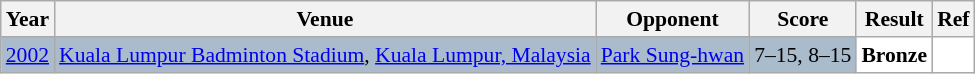<table class="sortable wikitable" style="font-size: 90%">
<tr>
<th>Year</th>
<th>Venue</th>
<th>Opponent</th>
<th>Score</th>
<th>Result</th>
<th>Ref</th>
</tr>
<tr style="background:#AABBCC">
<td align="center"><a href='#'>2002</a></td>
<td align="left"><a href='#'>Kuala Lumpur Badminton Stadium</a>, <a href='#'>Kuala Lumpur, Malaysia</a></td>
<td align="left"> <a href='#'>Park Sung-hwan</a></td>
<td align="left">7–15, 8–15</td>
<td style="text-align:left; background:white"> <strong>Bronze</strong></td>
<td style="text-align:center; background:white"></td>
</tr>
</table>
